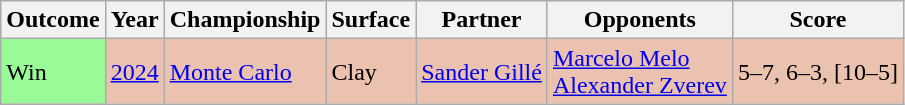<table class="sortable wikitable">
<tr>
<th>Outcome</th>
<th>Year</th>
<th>Championship</th>
<th>Surface</th>
<th>Partner</th>
<th>Opponents</th>
<th class="unsortable">Score</th>
</tr>
<tr bgcolor=ebc2af>
<td bgcolor=98FB98>Win</td>
<td><a href='#'>2024</a></td>
<td><a href='#'>Monte Carlo</a></td>
<td>Clay</td>
<td> <a href='#'>Sander Gillé</a></td>
<td> <a href='#'>Marcelo Melo</a> <br>  <a href='#'>Alexander Zverev</a></td>
<td>5–7, 6–3, [10–5]</td>
</tr>
</table>
